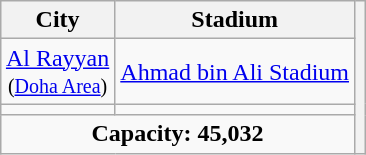<table class="wikitable" style="margin:1em auto; text-align:center;">
<tr>
<th>City</th>
<th>Stadium</th>
<th rowspan="4"></th>
</tr>
<tr>
<td><a href='#'>Al Rayyan</a><br> <small>(<a href='#'>Doha Area</a>)</small></td>
<td><a href='#'>Ahmad bin Ali Stadium</a></td>
</tr>
<tr>
<td></td>
<td></td>
</tr>
<tr>
<td colspan="2"><strong>Capacity: 45,032</strong></td>
</tr>
</table>
